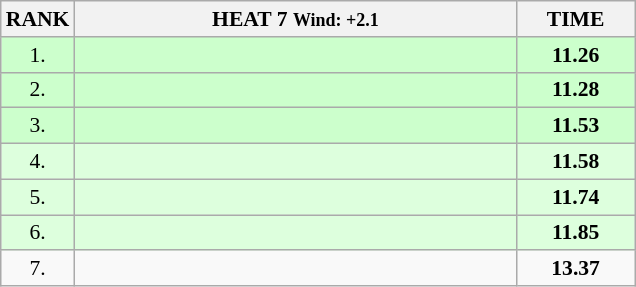<table class="wikitable" style="border-collapse: collapse; font-size: 90%;">
<tr>
<th>RANK</th>
<th style="width: 20em">HEAT 7 <small>Wind: +2.1</small></th>
<th style="width: 5em">TIME</th>
</tr>
<tr style="background:#ccffcc;">
<td align="center">1.</td>
<td></td>
<td align="center"><strong>11.26</strong></td>
</tr>
<tr style="background:#ccffcc;">
<td align="center">2.</td>
<td></td>
<td align="center"><strong>11.28</strong></td>
</tr>
<tr style="background:#ccffcc;">
<td align="center">3.</td>
<td></td>
<td align="center"><strong>11.53</strong></td>
</tr>
<tr style="background:#ddffdd;">
<td align="center">4.</td>
<td></td>
<td align="center"><strong>11.58</strong></td>
</tr>
<tr style="background:#ddffdd;">
<td align="center">5.</td>
<td></td>
<td align="center"><strong>11.74</strong></td>
</tr>
<tr style="background:#ddffdd;">
<td align="center">6.</td>
<td></td>
<td align="center"><strong>11.85</strong></td>
</tr>
<tr>
<td align="center">7.</td>
<td></td>
<td align="center"><strong>13.37</strong></td>
</tr>
</table>
